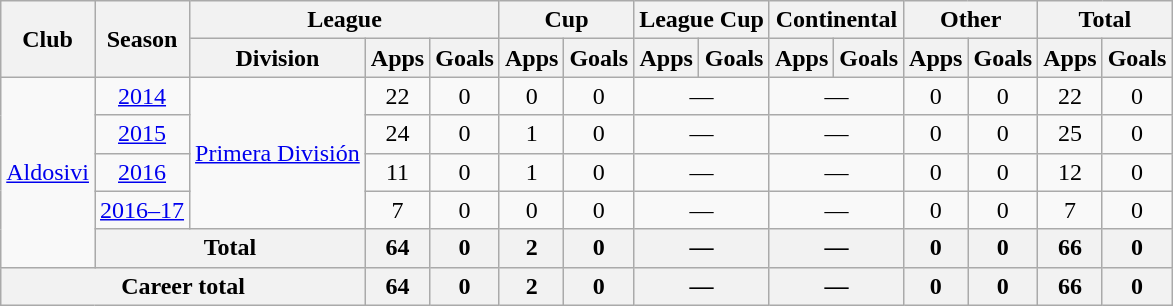<table class="wikitable" style="text-align:center">
<tr>
<th rowspan="2">Club</th>
<th rowspan="2">Season</th>
<th colspan="3">League</th>
<th colspan="2">Cup</th>
<th colspan="2">League Cup</th>
<th colspan="2">Continental</th>
<th colspan="2">Other</th>
<th colspan="2">Total</th>
</tr>
<tr>
<th>Division</th>
<th>Apps</th>
<th>Goals</th>
<th>Apps</th>
<th>Goals</th>
<th>Apps</th>
<th>Goals</th>
<th>Apps</th>
<th>Goals</th>
<th>Apps</th>
<th>Goals</th>
<th>Apps</th>
<th>Goals</th>
</tr>
<tr>
<td rowspan="5"><a href='#'>Aldosivi</a></td>
<td><a href='#'>2014</a></td>
<td rowspan="4"><a href='#'>Primera División</a></td>
<td>22</td>
<td>0</td>
<td>0</td>
<td>0</td>
<td colspan="2">—</td>
<td colspan="2">—</td>
<td>0</td>
<td>0</td>
<td>22</td>
<td>0</td>
</tr>
<tr>
<td><a href='#'>2015</a></td>
<td>24</td>
<td>0</td>
<td>1</td>
<td>0</td>
<td colspan="2">—</td>
<td colspan="2">—</td>
<td>0</td>
<td>0</td>
<td>25</td>
<td>0</td>
</tr>
<tr>
<td><a href='#'>2016</a></td>
<td>11</td>
<td>0</td>
<td>1</td>
<td>0</td>
<td colspan="2">—</td>
<td colspan="2">—</td>
<td>0</td>
<td>0</td>
<td>12</td>
<td>0</td>
</tr>
<tr>
<td><a href='#'>2016–17</a></td>
<td>7</td>
<td>0</td>
<td>0</td>
<td>0</td>
<td colspan="2">—</td>
<td colspan="2">—</td>
<td>0</td>
<td>0</td>
<td>7</td>
<td>0</td>
</tr>
<tr>
<th colspan="2">Total</th>
<th>64</th>
<th>0</th>
<th>2</th>
<th>0</th>
<th colspan="2">—</th>
<th colspan="2">—</th>
<th>0</th>
<th>0</th>
<th>66</th>
<th>0</th>
</tr>
<tr>
<th colspan="3">Career total</th>
<th>64</th>
<th>0</th>
<th>2</th>
<th>0</th>
<th colspan="2">—</th>
<th colspan="2">—</th>
<th>0</th>
<th>0</th>
<th>66</th>
<th>0</th>
</tr>
</table>
